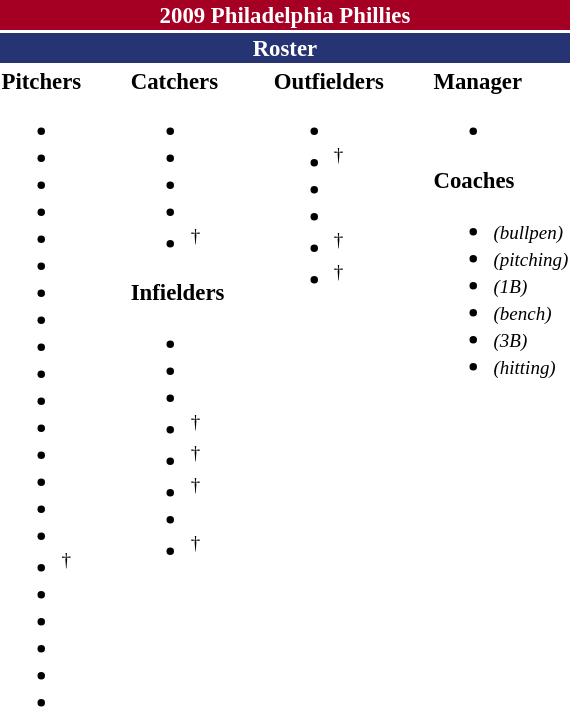<table class="toccolours" style="font-size: 95%;">
<tr>
<th colspan="10" style="background-color: #A50024; color: #FFFFFF; text-align: center;"><strong>2009 Philadelphia Phillies</strong></th>
</tr>
<tr>
<td colspan="7" style="background-color: #263473; color: white; text-align: center;"><strong>Roster</strong></td>
</tr>
<tr>
<td valign="top"><strong>Pitchers</strong><br><ul><li></li><li></li><li></li><li></li><li></li><li></li><li></li><li></li><li></li><li></li><li></li><li></li><li></li><li></li><li></li><li></li><li><sup>†</sup></li><li></li><li></li><li></li><li></li><li></li></ul></td>
<td width="25px"></td>
<td valign="top"><strong>Catchers</strong><br><ul><li></li><li></li><li></li><li></li><li><sup>†</sup></li></ul><strong>Infielders</strong><ul><li></li><li></li><li></li><li><sup>†</sup></li><li><sup>†</sup></li><li><sup>†</sup></li><li></li><li><sup>†</sup></li></ul></td>
<td width="25px"></td>
<td valign="top"><strong>Outfielders</strong><br><ul><li></li><li><sup>†</sup></li><li></li><li></li><li><sup>†</sup></li><li><sup>†</sup></li></ul></td>
<td width="25px"></td>
<td valign="top"><strong>Manager</strong><br><ul><li></li></ul><strong>Coaches</strong><ul><li> <small><em>(bullpen)</em></small></li><li> <small><em>(pitching)</em></small></li><li> <small><em>(1B)</em></small></li><li> <small><em>(bench)</em></small></li><li>  <small><em>(3B)</em></small></li><li> <small><em>(hitting)</em></small></li></ul></td>
</tr>
<tr>
</tr>
</table>
